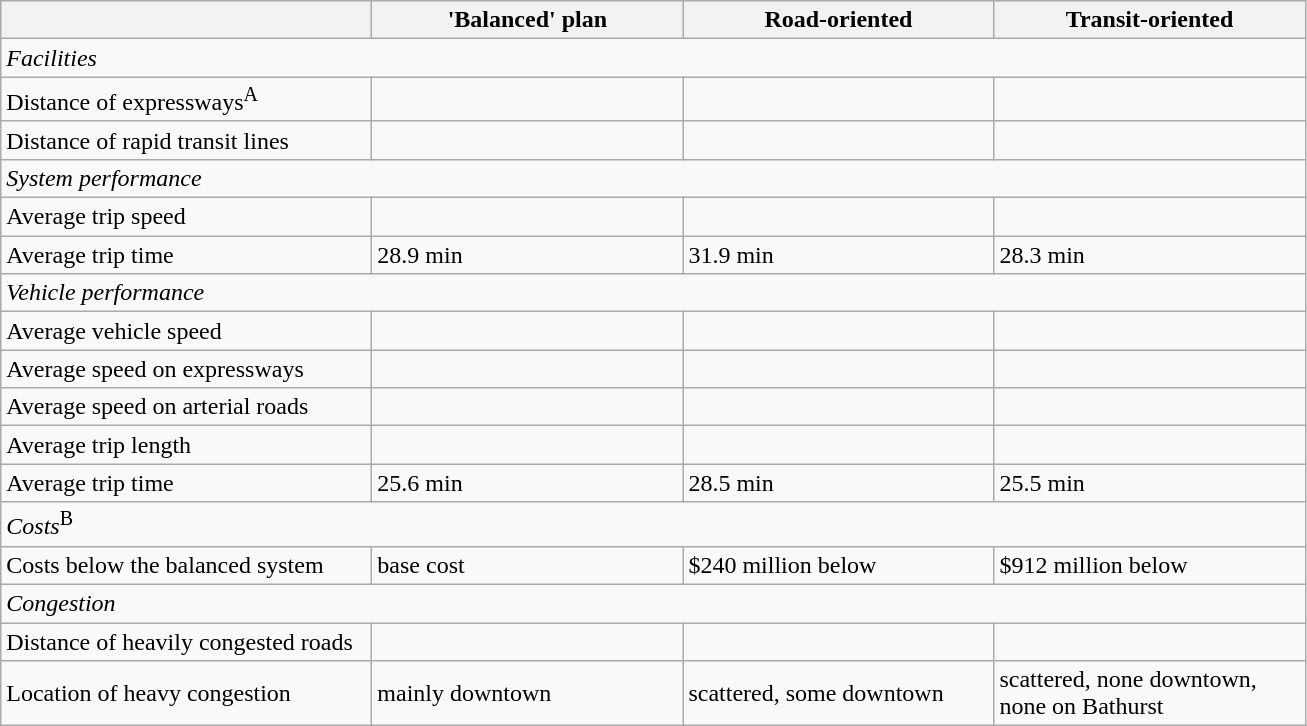<table class="wikitable">
<tr>
<th width="240em"> </th>
<th width="200em">'Balanced' plan</th>
<th width="200em">Road-oriented</th>
<th width="200em">Transit-oriented</th>
</tr>
<tr>
<td colspan="4"><em>Facilities</em></td>
</tr>
<tr>
<td>Distance of expressways<sup>A</sup></td>
<td></td>
<td></td>
<td></td>
</tr>
<tr>
<td>Distance of rapid transit lines</td>
<td></td>
<td></td>
<td></td>
</tr>
<tr>
<td colspan="4"><em>System performance</em></td>
</tr>
<tr>
<td>Average trip speed</td>
<td></td>
<td></td>
<td></td>
</tr>
<tr>
<td>Average trip time</td>
<td>28.9 min</td>
<td>31.9 min</td>
<td>28.3 min</td>
</tr>
<tr>
<td colspan="4"><em>Vehicle performance</em></td>
</tr>
<tr>
<td>Average vehicle speed</td>
<td></td>
<td></td>
<td></td>
</tr>
<tr>
<td>Average speed on expressways</td>
<td></td>
<td></td>
<td></td>
</tr>
<tr>
<td>Average speed on arterial roads</td>
<td></td>
<td></td>
<td></td>
</tr>
<tr>
<td>Average trip length</td>
<td></td>
<td></td>
<td></td>
</tr>
<tr>
<td>Average trip time</td>
<td>25.6 min</td>
<td>28.5 min</td>
<td>25.5 min</td>
</tr>
<tr>
<td colspan="4"><em>Costs</em><sup>B</sup></td>
</tr>
<tr>
<td>Costs below the balanced system</td>
<td>base cost</td>
<td>$240 million below</td>
<td>$912 million below</td>
</tr>
<tr>
<td colspan="4"><em>Congestion</em></td>
</tr>
<tr>
<td>Distance of heavily congested roads</td>
<td></td>
<td></td>
<td></td>
</tr>
<tr>
<td>Location of heavy congestion</td>
<td>mainly downtown</td>
<td>scattered, some downtown</td>
<td>scattered, none downtown, none on Bathurst</td>
</tr>
</table>
